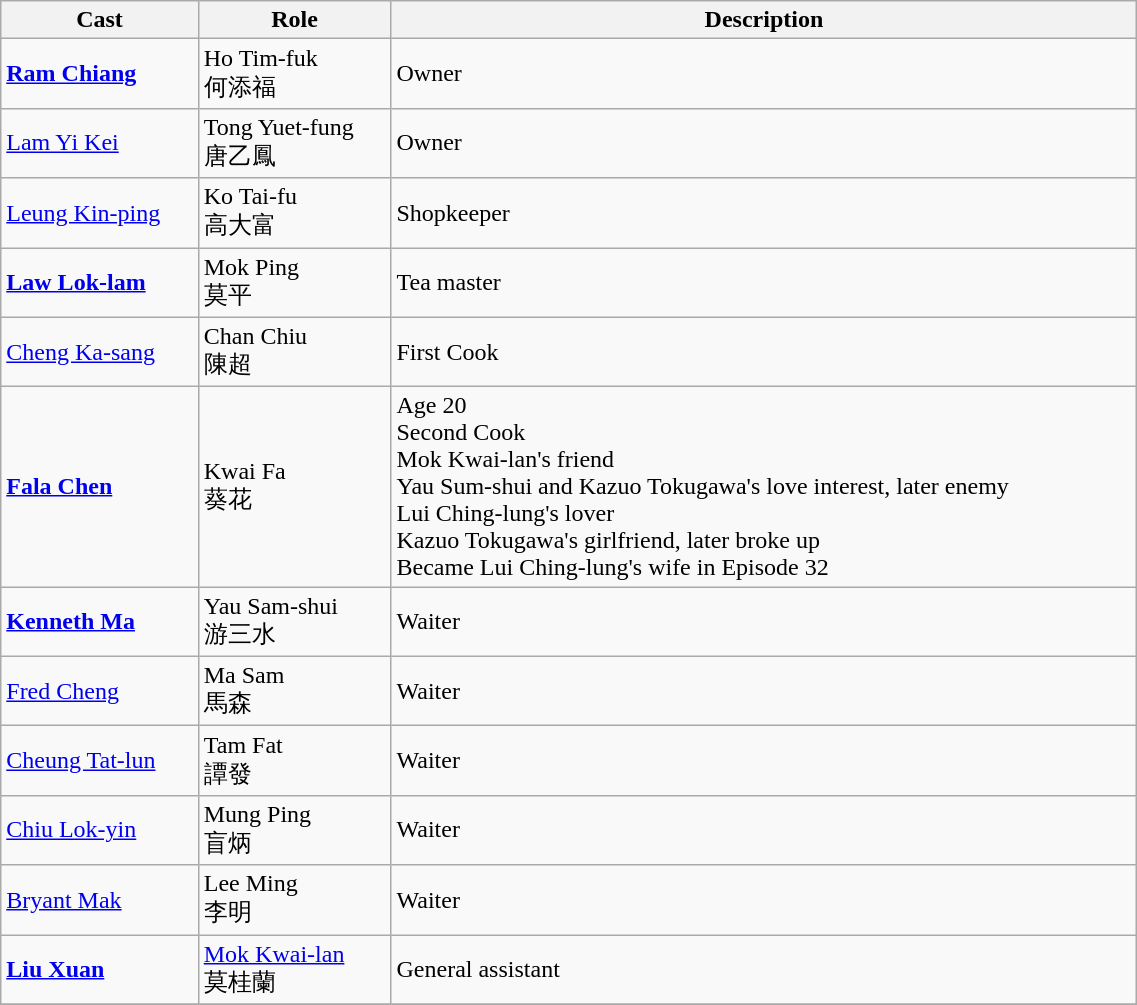<table class="wikitable" width="60%">
<tr>
<th>Cast</th>
<th>Role</th>
<th>Description</th>
</tr>
<tr>
<td><strong><a href='#'>Ram Chiang</a></strong></td>
<td>Ho Tim-fuk<br>何添福</td>
<td>Owner</td>
</tr>
<tr>
<td><a href='#'>Lam Yi Kei</a></td>
<td>Tong Yuet-fung<br>唐乙鳳</td>
<td>Owner</td>
</tr>
<tr>
<td><a href='#'>Leung Kin-ping</a></td>
<td>Ko Tai-fu<br>高大富</td>
<td>Shopkeeper</td>
</tr>
<tr>
<td><strong><a href='#'>Law Lok-lam</a></strong></td>
<td>Mok Ping<br>莫平</td>
<td>Tea master</td>
</tr>
<tr>
<td><a href='#'>Cheng Ka-sang</a></td>
<td>Chan Chiu<br>陳超</td>
<td>First Cook</td>
</tr>
<tr>
<td><strong><a href='#'>Fala Chen</a></strong></td>
<td>Kwai Fa<br>葵花</td>
<td>Age 20<br>Second Cook<br>Mok Kwai-lan's friend<br>Yau Sum-shui and Kazuo Tokugawa's love interest, later enemy<br>Lui Ching-lung's lover<br>Kazuo Tokugawa's girlfriend, later broke up<br>Became Lui Ching-lung's wife in Episode 32</td>
</tr>
<tr>
<td><strong><a href='#'>Kenneth Ma</a></strong></td>
<td>Yau Sam-shui<br>游三水</td>
<td>Waiter</td>
</tr>
<tr>
<td><a href='#'>Fred Cheng</a></td>
<td>Ma Sam<br>馬森</td>
<td>Waiter</td>
</tr>
<tr>
<td><a href='#'>Cheung Tat-lun</a></td>
<td>Tam Fat<br>譚發</td>
<td>Waiter</td>
</tr>
<tr>
<td><a href='#'>Chiu Lok-yin</a></td>
<td>Mung Ping<br>盲炳</td>
<td>Waiter</td>
</tr>
<tr>
<td><a href='#'>Bryant Mak</a></td>
<td>Lee Ming<br>李明</td>
<td>Waiter</td>
</tr>
<tr>
<td><strong><a href='#'>Liu Xuan</a></strong></td>
<td><a href='#'>Mok Kwai-lan</a><br>莫桂蘭</td>
<td>General assistant</td>
</tr>
<tr>
</tr>
</table>
